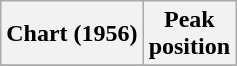<table class="wikitable sortable">
<tr>
<th align="left">Chart (1956)</th>
<th align="center">Peak<br>position</th>
</tr>
<tr>
</tr>
</table>
